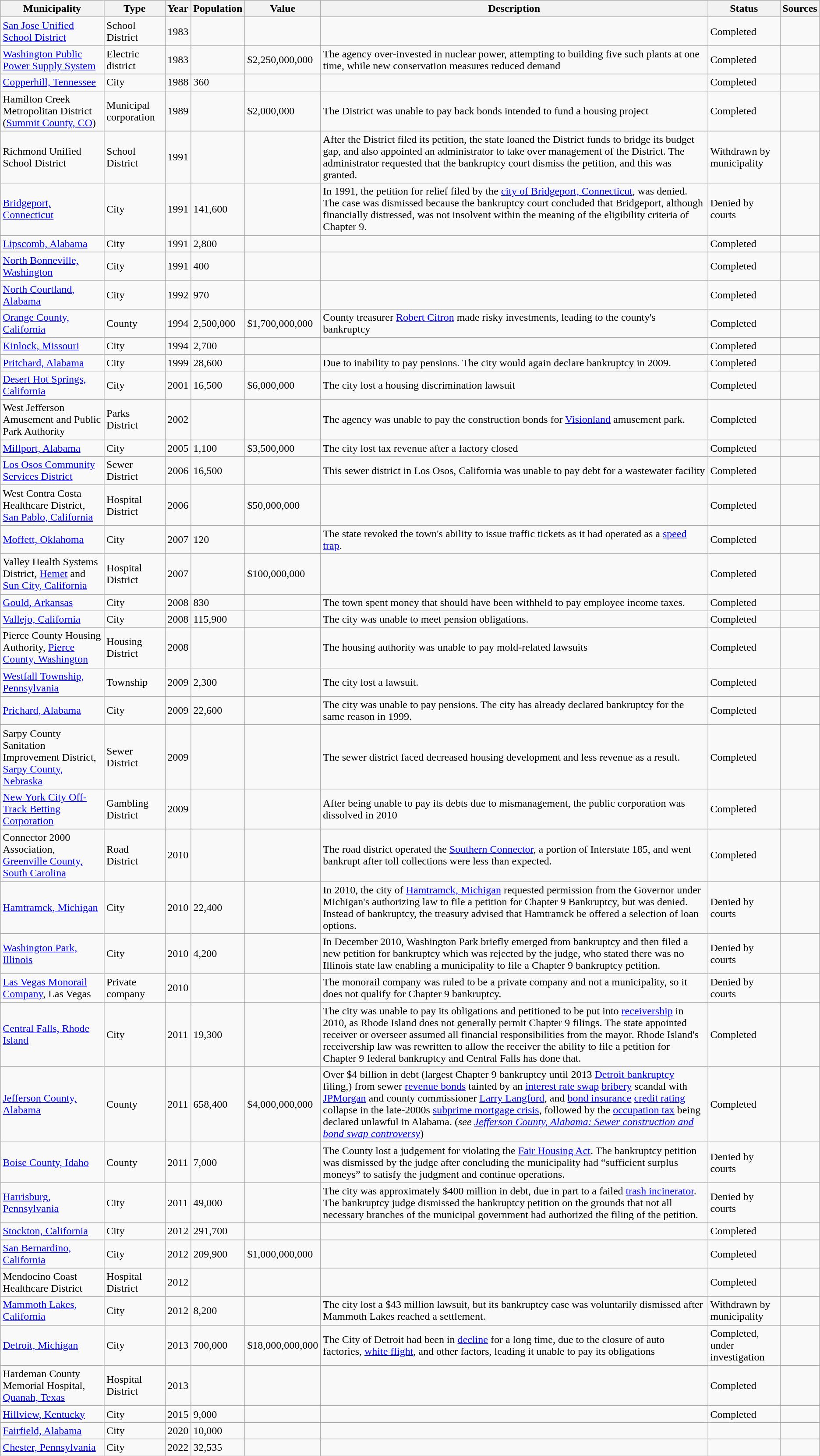<table class="wikitable sortable">
<tr>
<th>Municipality</th>
<th>Type</th>
<th>Year</th>
<th>Population</th>
<th>Value</th>
<th>Description</th>
<th>Status</th>
<th>Sources</th>
</tr>
<tr>
<td><a href='#'>San Jose Unified School District</a></td>
<td>School District</td>
<td>1983</td>
<td></td>
<td></td>
<td></td>
<td>Completed</td>
<td></td>
</tr>
<tr>
<td><a href='#'>Washington Public Power Supply System</a></td>
<td>Electric district</td>
<td>1983</td>
<td></td>
<td>$2,250,000,000</td>
<td>The agency over-invested in nuclear power, attempting to building five such plants at one time, while new conservation measures reduced demand</td>
<td>Completed</td>
<td></td>
</tr>
<tr>
<td><a href='#'>Copperhill, Tennessee</a></td>
<td>City</td>
<td>1988</td>
<td>360</td>
<td></td>
<td></td>
<td>Completed</td>
<td></td>
</tr>
<tr>
<td>Hamilton Creek Metropolitan District (<a href='#'>Summit County, CO</a>)</td>
<td>Municipal corporation</td>
<td>1989</td>
<td></td>
<td>$2,000,000</td>
<td>The District was unable to pay back bonds intended to fund a housing project</td>
<td>Completed</td>
<td></td>
</tr>
<tr>
<td>Richmond Unified School District</td>
<td>School District</td>
<td>1991</td>
<td></td>
<td></td>
<td>After the District filed its petition, the state loaned the District funds to bridge its budget gap, and also appointed an administrator to take over management of the District.  The administrator requested that the bankruptcy court dismiss the petition, and this was granted.</td>
<td>Withdrawn by municipality</td>
<td></td>
</tr>
<tr>
<td><a href='#'>Bridgeport, Connecticut</a></td>
<td>City</td>
<td>1991</td>
<td>141,600</td>
<td></td>
<td>In 1991, the petition for relief filed by the <a href='#'>city of Bridgeport, Connecticut</a>, was denied. The case was dismissed because the bankruptcy court concluded that Bridgeport, although financially distressed, was not insolvent within the meaning of the eligibility criteria of Chapter 9.</td>
<td>Denied by courts</td>
<td></td>
</tr>
<tr>
<td><a href='#'>Lipscomb, Alabama</a></td>
<td>City</td>
<td>1991</td>
<td>2,800</td>
<td></td>
<td></td>
<td>Completed</td>
<td></td>
</tr>
<tr>
<td><a href='#'>North Bonneville, Washington</a></td>
<td>City</td>
<td>1991</td>
<td>400</td>
<td></td>
<td></td>
<td>Completed</td>
<td></td>
</tr>
<tr>
<td><a href='#'>North Courtland, Alabama</a></td>
<td>City</td>
<td>1992</td>
<td>970</td>
<td></td>
<td></td>
<td>Completed</td>
<td></td>
</tr>
<tr>
<td><a href='#'>Orange County, California</a></td>
<td>County</td>
<td>1994</td>
<td>2,500,000</td>
<td>$1,700,000,000</td>
<td>County treasurer <a href='#'>Robert Citron</a> made risky investments, leading to the county's bankruptcy</td>
<td>Completed</td>
<td></td>
</tr>
<tr>
<td><a href='#'>Kinlock, Missouri</a></td>
<td>City</td>
<td>1994</td>
<td>2,700</td>
<td></td>
<td></td>
<td>Completed</td>
<td></td>
</tr>
<tr>
<td><a href='#'>Pritchard, Alabama</a></td>
<td>City</td>
<td>1999</td>
<td>28,600</td>
<td></td>
<td>Due to inability to pay pensions. The city would again declare bankruptcy in 2009.</td>
<td>Completed</td>
<td></td>
</tr>
<tr>
<td><a href='#'>Desert Hot Springs, California</a></td>
<td>City</td>
<td>2001</td>
<td>16,500</td>
<td>$6,000,000</td>
<td>The city lost a housing discrimination lawsuit</td>
<td>Completed</td>
<td></td>
</tr>
<tr>
<td>West Jefferson Amusement and Public Park Authority</td>
<td>Parks District</td>
<td>2002</td>
<td></td>
<td></td>
<td>The agency was unable to pay the construction bonds for <a href='#'>Visionland</a> amusement park.</td>
<td>Completed</td>
<td></td>
</tr>
<tr>
<td><a href='#'>Millport, Alabama</a></td>
<td>City</td>
<td>2005</td>
<td>1,100</td>
<td>$3,500,000</td>
<td>The city lost tax revenue after a factory closed</td>
<td>Completed</td>
<td></td>
</tr>
<tr>
<td><a href='#'>Los Osos Community Services District</a></td>
<td>Sewer District</td>
<td>2006</td>
<td>16,500</td>
<td></td>
<td>This sewer district in Los Osos, California was unable to pay debt for a wastewater facility</td>
<td>Completed</td>
<td></td>
</tr>
<tr>
<td>West Contra Costa Healthcare District, <a href='#'>San Pablo, California</a></td>
<td>Hospital District</td>
<td>2006</td>
<td></td>
<td>$50,000,000</td>
<td></td>
<td>Completed</td>
<td></td>
</tr>
<tr>
<td><a href='#'>Moffett, Oklahoma</a></td>
<td>City</td>
<td>2007</td>
<td>120</td>
<td></td>
<td>The state revoked the town's ability to issue traffic tickets as it had operated as a <a href='#'>speed trap</a>.</td>
<td>Completed</td>
<td></td>
</tr>
<tr>
<td>Valley Health Systems District, <a href='#'>Hemet</a> and <a href='#'>Sun City, California</a></td>
<td>Hospital District</td>
<td>2007</td>
<td></td>
<td>$100,000,000</td>
<td></td>
<td>Completed</td>
<td></td>
</tr>
<tr>
<td><a href='#'>Gould, Arkansas</a></td>
<td>City</td>
<td>2008</td>
<td>830</td>
<td></td>
<td>The town spent money that should have been withheld to pay employee income taxes.</td>
<td>Completed</td>
<td></td>
</tr>
<tr>
<td><a href='#'>Vallejo, California</a></td>
<td>City</td>
<td>2008</td>
<td>115,900</td>
<td></td>
<td>The city was unable to meet pension obligations.</td>
<td>Completed</td>
<td></td>
</tr>
<tr>
<td>Pierce County Housing Authority, <a href='#'>Pierce County, Washington</a></td>
<td>Housing District</td>
<td>2008</td>
<td></td>
<td></td>
<td>The housing authority was unable to pay mold-related lawsuits</td>
<td>Completed</td>
<td></td>
</tr>
<tr>
<td><a href='#'>Westfall Township, Pennsylvania</a></td>
<td>Township</td>
<td>2009</td>
<td>2,300</td>
<td></td>
<td>The city lost a lawsuit.</td>
<td>Completed</td>
<td></td>
</tr>
<tr>
<td><a href='#'>Prichard, Alabama</a></td>
<td>City</td>
<td>2009</td>
<td>22,600</td>
<td></td>
<td>The city was unable to pay pensions. The city has already declared bankruptcy for the same reason in 1999.</td>
<td>Completed</td>
<td></td>
</tr>
<tr>
<td>Sarpy County Sanitation Improvement District, <a href='#'>Sarpy County, Nebraska</a></td>
<td>Sewer District</td>
<td>2009</td>
<td></td>
<td></td>
<td>The sewer district faced decreased housing development and less revenue as a result.</td>
<td>Completed</td>
<td></td>
</tr>
<tr>
<td><a href='#'>New York City Off-Track Betting Corporation</a></td>
<td>Gambling District</td>
<td>2009</td>
<td></td>
<td></td>
<td>After being unable to pay its debts due to mismanagement, the public corporation was dissolved in 2010</td>
<td>Completed</td>
<td></td>
</tr>
<tr>
<td>Connector 2000 Association, <a href='#'>Greenville County, South Carolina</a></td>
<td>Road District</td>
<td>2010</td>
<td></td>
<td></td>
<td>The road district operated the <a href='#'>Southern Connector</a>, a portion of Interstate 185, and went bankrupt after toll collections were less than expected.</td>
<td>Completed</td>
<td></td>
</tr>
<tr>
<td><a href='#'>Hamtramck, Michigan</a></td>
<td>City</td>
<td>2010</td>
<td>22,400</td>
<td></td>
<td>In 2010, the city of <a href='#'>Hamtramck, Michigan</a> requested permission from the Governor under Michigan's authorizing law to file a petition for Chapter 9 Bankruptcy, but was denied.  Instead of bankruptcy, the treasury advised that Hamtramck be offered a selection of loan options.</td>
<td>Denied by courts</td>
<td></td>
</tr>
<tr>
<td><a href='#'>Washington Park, Illinois</a></td>
<td>City</td>
<td>2010</td>
<td>4,200</td>
<td></td>
<td>In December 2010, Washington Park briefly emerged from bankruptcy and then filed a new petition for bankruptcy which was rejected by the judge, who stated there was no Illinois state law enabling a municipality to file a Chapter 9 bankruptcy petition.</td>
<td>Denied by courts</td>
<td></td>
</tr>
<tr>
<td><a href='#'>Las Vegas Monorail Company</a>, Las Vegas</td>
<td>Private company</td>
<td>2010</td>
<td></td>
<td></td>
<td>The monorail company was ruled to be a private company and not a municipality, so it does not qualify for Chapter 9 bankruptcy.</td>
<td>Denied by courts</td>
<td></td>
</tr>
<tr>
<td><a href='#'>Central Falls, Rhode Island</a></td>
<td>City</td>
<td>2011</td>
<td>19,300</td>
<td></td>
<td>The city was unable to pay its obligations and petitioned to be put into <a href='#'>receivership</a> in 2010, as Rhode Island does not generally permit Chapter 9 filings.  The state appointed receiver or overseer assumed all financial responsibilities from the mayor.  Rhode Island's receivership law was rewritten to allow the receiver the ability to file a petition for Chapter 9 federal bankruptcy and Central Falls has done that.</td>
<td>Completed</td>
<td></td>
</tr>
<tr>
<td><a href='#'>Jefferson County, Alabama</a></td>
<td>County</td>
<td>2011</td>
<td>658,400</td>
<td>$4,000,000,000</td>
<td>Over $4 billion in debt (largest Chapter 9 bankruptcy until 2013 <a href='#'>Detroit bankruptcy</a> filing,) from sewer <a href='#'>revenue bonds</a> tainted by an <a href='#'>interest rate swap</a> <a href='#'>bribery</a> scandal with <a href='#'>JPMorgan</a> and county commissioner <a href='#'>Larry Langford</a>, and <a href='#'>bond insurance</a> <a href='#'>credit rating</a> collapse in the late-2000s <a href='#'>subprime mortgage crisis</a>, followed by the <a href='#'>occupation tax</a> being declared unlawful in Alabama. (<em>see <a href='#'>Jefferson County, Alabama: Sewer construction and bond swap controversy</a></em>)</td>
<td>Completed</td>
<td></td>
</tr>
<tr>
<td><a href='#'>Boise County, Idaho</a></td>
<td>County</td>
<td>2011</td>
<td>7,000</td>
<td></td>
<td>The County lost a judgement for violating the <a href='#'>Fair Housing Act</a>. The bankruptcy petition was dismissed by the judge after concluding the municipality had “sufficient surplus moneys” to satisfy the judgment and continue operations.</td>
<td>Denied by courts</td>
<td></td>
</tr>
<tr>
<td><a href='#'>Harrisburg, Pennsylvania</a></td>
<td>City</td>
<td>2011</td>
<td>49,000</td>
<td></td>
<td>The city was approximately $400 million in debt, due in part to a failed <a href='#'>trash incinerator</a>. The bankruptcy judge dismissed the bankruptcy petition on the grounds that not all necessary branches of the municipal government had authorized the filing of the petition.</td>
<td>Denied by courts</td>
<td></td>
</tr>
<tr>
<td><a href='#'>Stockton, California</a></td>
<td>City</td>
<td>2012</td>
<td>291,700</td>
<td></td>
<td></td>
<td>Completed</td>
<td></td>
</tr>
<tr>
<td><a href='#'>San Bernardino, California</a></td>
<td>City</td>
<td>2012</td>
<td>209,900</td>
<td>$1,000,000,000</td>
<td></td>
<td>Completed</td>
<td></td>
</tr>
<tr>
<td>Mendocino Coast Healthcare District</td>
<td>Hospital District</td>
<td>2012</td>
<td></td>
<td></td>
<td></td>
<td>Completed</td>
<td></td>
</tr>
<tr>
<td><a href='#'>Mammoth Lakes, California</a></td>
<td>City</td>
<td>2012</td>
<td>8,200</td>
<td></td>
<td>The city lost a $43 million lawsuit, but its bankruptcy case was voluntarily dismissed after Mammoth Lakes reached a settlement.</td>
<td>Withdrawn by municipality</td>
<td></td>
</tr>
<tr>
<td><a href='#'>Detroit, Michigan</a></td>
<td>City</td>
<td>2013</td>
<td>700,000</td>
<td>$18,000,000,000</td>
<td>The City of Detroit had been in <a href='#'>decline</a> for a long time, due to the closure of auto factories, <a href='#'>white flight</a>, and other factors, leading it unable to pay its obligations</td>
<td>Completed, under investigation</td>
<td></td>
</tr>
<tr>
<td>Hardeman County Memorial Hospital, <a href='#'>Quanah, Texas</a></td>
<td>Hospital District</td>
<td>2013</td>
<td></td>
<td></td>
<td></td>
<td>Completed</td>
<td></td>
</tr>
<tr>
<td><a href='#'>Hillview, Kentucky</a></td>
<td>City</td>
<td>2015</td>
<td>9,000</td>
<td></td>
<td></td>
<td>Completed</td>
<td></td>
</tr>
<tr>
<td><a href='#'>Fairfield, Alabama</a></td>
<td>City</td>
<td>2020</td>
<td>10,000</td>
<td></td>
<td></td>
<td></td>
<td></td>
</tr>
<tr>
<td><a href='#'>Chester, Pennsylvania</a></td>
<td>City</td>
<td>2022</td>
<td>32,535</td>
<td></td>
<td></td>
<td></td>
<td></td>
</tr>
</table>
